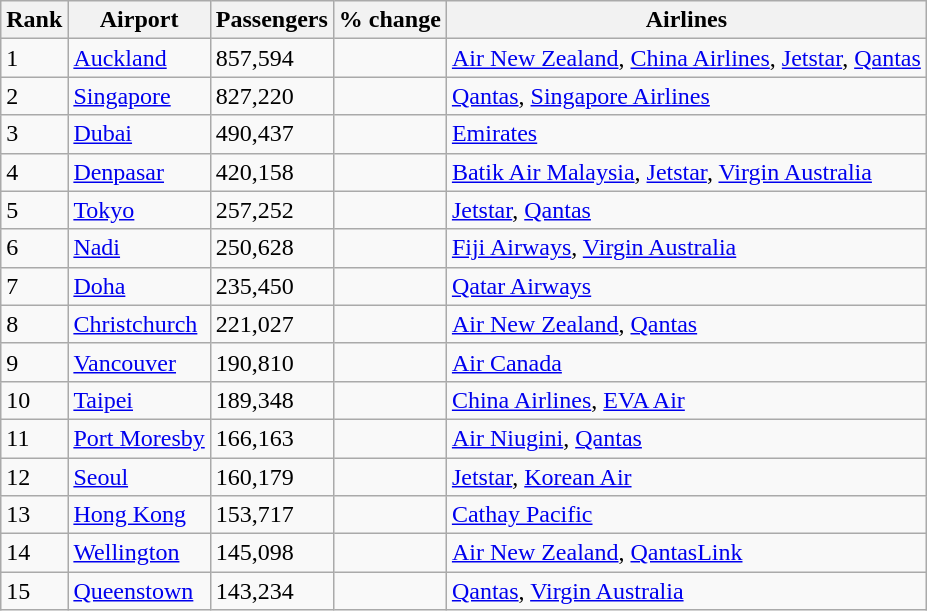<table class="wikitable sortable" style="padding-right:20px;">
<tr>
<th>Rank</th>
<th>Airport</th>
<th>Passengers</th>
<th>% change</th>
<th>Airlines</th>
</tr>
<tr>
<td>1</td>
<td><a href='#'>Auckland</a></td>
<td>857,594</td>
<td> </td>
<td><a href='#'>Air New Zealand</a>, <a href='#'>China Airlines</a>, <a href='#'>Jetstar</a>, <a href='#'>Qantas</a></td>
</tr>
<tr>
<td>2</td>
<td><a href='#'>Singapore</a></td>
<td>827,220</td>
<td> </td>
<td><a href='#'>Qantas</a>, <a href='#'>Singapore Airlines</a></td>
</tr>
<tr>
<td>3</td>
<td><a href='#'>Dubai</a></td>
<td>490,437</td>
<td> </td>
<td><a href='#'>Emirates</a></td>
</tr>
<tr>
<td>4</td>
<td><a href='#'>Denpasar</a></td>
<td>420,158</td>
<td> </td>
<td><a href='#'>Batik Air Malaysia</a>, <a href='#'>Jetstar</a>, <a href='#'>Virgin Australia</a></td>
</tr>
<tr>
<td>5</td>
<td><a href='#'>Tokyo</a></td>
<td>257,252</td>
<td> </td>
<td><a href='#'>Jetstar</a>, <a href='#'>Qantas</a></td>
</tr>
<tr>
<td>6</td>
<td><a href='#'>Nadi</a></td>
<td>250,628</td>
<td> </td>
<td><a href='#'>Fiji Airways</a>, <a href='#'>Virgin Australia</a></td>
</tr>
<tr>
<td>7</td>
<td><a href='#'>Doha</a></td>
<td>235,450</td>
<td> </td>
<td><a href='#'>Qatar Airways</a></td>
</tr>
<tr>
<td>8</td>
<td><a href='#'>Christchurch</a></td>
<td>221,027</td>
<td> </td>
<td><a href='#'>Air New Zealand</a>, <a href='#'>Qantas</a></td>
</tr>
<tr>
<td>9</td>
<td><a href='#'>Vancouver</a></td>
<td>190,810</td>
<td> </td>
<td><a href='#'>Air Canada</a></td>
</tr>
<tr>
<td>10</td>
<td><a href='#'>Taipei</a></td>
<td>189,348</td>
<td> </td>
<td><a href='#'>China Airlines</a>, <a href='#'>EVA Air</a></td>
</tr>
<tr>
<td>11</td>
<td><a href='#'>Port Moresby</a></td>
<td>166,163</td>
<td> </td>
<td><a href='#'>Air Niugini</a>, <a href='#'>Qantas</a></td>
</tr>
<tr>
<td>12</td>
<td><a href='#'>Seoul</a></td>
<td>160,179</td>
<td> </td>
<td><a href='#'>Jetstar</a>, <a href='#'>Korean Air</a></td>
</tr>
<tr>
<td>13</td>
<td><a href='#'>Hong Kong</a></td>
<td>153,717</td>
<td> </td>
<td><a href='#'>Cathay Pacific</a></td>
</tr>
<tr>
<td>14</td>
<td><a href='#'>Wellington</a></td>
<td>145,098</td>
<td> </td>
<td><a href='#'>Air New Zealand</a>, <a href='#'>QantasLink</a></td>
</tr>
<tr>
<td>15</td>
<td><a href='#'>Queenstown</a></td>
<td>143,234</td>
<td> </td>
<td><a href='#'>Qantas</a>, <a href='#'>Virgin Australia</a></td>
</tr>
</table>
